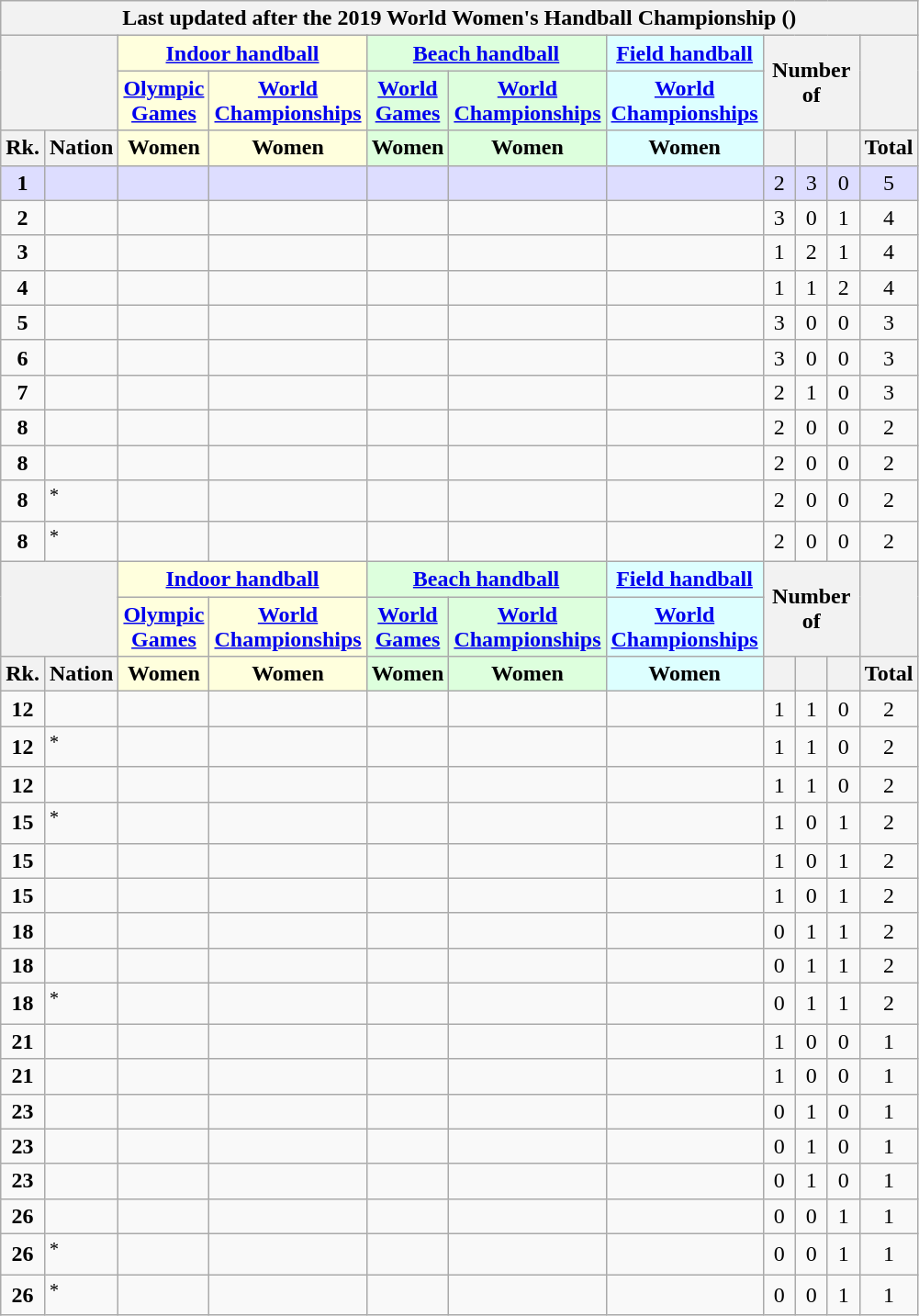<table class="wikitable" style="margin-top: 0em; text-align: center; font-size: 100%;">
<tr>
<th colspan="11">Last updated after the 2019 World Women's Handball Championship ()</th>
</tr>
<tr>
<th rowspan="2" colspan="2"></th>
<th colspan="2" style="background: #ffd;"><a href='#'>Indoor handball</a></th>
<th colspan="2" style="background: #dfd;"><a href='#'>Beach handball</a></th>
<th style="background: #dff;"><a href='#'>Field handball</a></th>
<th rowspan="2" colspan="3">Number of</th>
<th rowspan="2"></th>
</tr>
<tr>
<th style="background: #ffd;"><a href='#'>Olympic Games</a></th>
<th style="background: #ffd;"><a href='#'>World Championships</a></th>
<th style="background: #dfd;"><a href='#'>World Games</a></th>
<th style="background: #dfd;"><a href='#'>World Championships</a></th>
<th style="background: #dff;"><a href='#'>World Championships</a></th>
</tr>
<tr>
<th style="width: 1em;">Rk.</th>
<th>Nation</th>
<th style="background: #ffd; width: 1em;">Women</th>
<th style="background: #ffd; width: 1em;">Women</th>
<th style="background: #dfd; width: 1em;">Women</th>
<th style="background: #dfd; width: 1em;">Women</th>
<th style="background: #dff; width: 1em;">Women</th>
<th style="width: 1em;"></th>
<th style="width: 1em;"></th>
<th style="width: 1em;"></th>
<th style="width: 1em;">Total</th>
</tr>
<tr style="background: #ddf;">
<td><strong>1</strong></td>
<td style="text-align: left;"></td>
<td></td>
<td></td>
<td></td>
<td></td>
<td></td>
<td>2</td>
<td>3</td>
<td>0</td>
<td>5</td>
</tr>
<tr>
<td><strong>2</strong></td>
<td style="text-align: left;"></td>
<td></td>
<td></td>
<td></td>
<td></td>
<td></td>
<td>3</td>
<td>0</td>
<td>1</td>
<td>4</td>
</tr>
<tr>
<td><strong>3</strong></td>
<td style="text-align: left;"></td>
<td></td>
<td></td>
<td></td>
<td></td>
<td></td>
<td>1</td>
<td>2</td>
<td>1</td>
<td>4</td>
</tr>
<tr>
<td><strong>4</strong></td>
<td style="text-align: left;"></td>
<td></td>
<td></td>
<td></td>
<td></td>
<td></td>
<td>1</td>
<td>1</td>
<td>2</td>
<td>4</td>
</tr>
<tr>
<td><strong>5</strong></td>
<td style="text-align: left;"></td>
<td></td>
<td></td>
<td></td>
<td></td>
<td></td>
<td>3</td>
<td>0</td>
<td>0</td>
<td>3</td>
</tr>
<tr>
<td><strong>6</strong></td>
<td style="text-align: left;"></td>
<td></td>
<td></td>
<td></td>
<td></td>
<td></td>
<td>3</td>
<td>0</td>
<td>0</td>
<td>3</td>
</tr>
<tr>
<td><strong>7</strong></td>
<td style="text-align: left;"></td>
<td></td>
<td></td>
<td></td>
<td></td>
<td></td>
<td>2</td>
<td>1</td>
<td>0</td>
<td>3</td>
</tr>
<tr>
<td><strong>8</strong></td>
<td style="text-align: left;"></td>
<td></td>
<td></td>
<td></td>
<td></td>
<td></td>
<td>2</td>
<td>0</td>
<td>0</td>
<td>2</td>
</tr>
<tr>
<td><strong>8</strong></td>
<td style="text-align: left;"></td>
<td></td>
<td></td>
<td></td>
<td></td>
<td></td>
<td>2</td>
<td>0</td>
<td>0</td>
<td>2</td>
</tr>
<tr>
<td><strong>8</strong></td>
<td style="text-align: left;"><em></em><sup>*</sup></td>
<td></td>
<td></td>
<td></td>
<td></td>
<td></td>
<td>2</td>
<td>0</td>
<td>0</td>
<td>2</td>
</tr>
<tr>
<td><strong>8</strong></td>
<td style="text-align: left;"><em></em><sup>*</sup></td>
<td></td>
<td></td>
<td></td>
<td></td>
<td></td>
<td>2</td>
<td>0</td>
<td>0</td>
<td>2</td>
</tr>
<tr>
<th rowspan="2" colspan="2"></th>
<th colspan="2" style="background: #ffd;"><a href='#'>Indoor handball</a></th>
<th colspan="2" style="background: #dfd;"><a href='#'>Beach handball</a></th>
<th style="background: #dff;"><a href='#'>Field handball</a></th>
<th rowspan="2" colspan="3">Number of</th>
<th rowspan="2"></th>
</tr>
<tr>
<th style="background: #ffd;"><a href='#'>Olympic Games</a></th>
<th style="background: #ffd;"><a href='#'>World Championships</a></th>
<th style="background: #dfd;"><a href='#'>World Games</a></th>
<th style="background: #dfd;"><a href='#'>World Championships</a></th>
<th style="background: #dff;"><a href='#'>World Championships</a></th>
</tr>
<tr>
<th style="width: 1em;">Rk.</th>
<th>Nation</th>
<th style="background: #ffd; width: 1em;">Women</th>
<th style="background: #ffd; width: 1em;">Women</th>
<th style="background: #dfd; width: 1em;">Women</th>
<th style="background: #dfd; width: 1em;">Women</th>
<th style="background: #dff; width: 1em;">Women</th>
<th style="width: 1em;"></th>
<th style="width: 1em;"></th>
<th style="width: 1em;"></th>
<th style="width: 1em;">Total</th>
</tr>
<tr>
<td><strong>12</strong></td>
<td style="text-align: left;"></td>
<td></td>
<td></td>
<td></td>
<td></td>
<td></td>
<td>1</td>
<td>1</td>
<td>0</td>
<td>2</td>
</tr>
<tr>
<td><strong>12</strong></td>
<td style="text-align: left;"><em></em><sup>*</sup></td>
<td></td>
<td></td>
<td></td>
<td></td>
<td></td>
<td>1</td>
<td>1</td>
<td>0</td>
<td>2</td>
</tr>
<tr>
<td><strong>12</strong></td>
<td style="text-align: left;"></td>
<td></td>
<td></td>
<td></td>
<td></td>
<td></td>
<td>1</td>
<td>1</td>
<td>0</td>
<td>2</td>
</tr>
<tr>
<td><strong>15</strong></td>
<td style="text-align: left;"><em></em><sup>*</sup></td>
<td></td>
<td></td>
<td></td>
<td></td>
<td></td>
<td>1</td>
<td>0</td>
<td>1</td>
<td>2</td>
</tr>
<tr>
<td><strong>15</strong></td>
<td style="text-align: left;"></td>
<td></td>
<td></td>
<td></td>
<td></td>
<td></td>
<td>1</td>
<td>0</td>
<td>1</td>
<td>2</td>
</tr>
<tr>
<td><strong>15</strong></td>
<td style="text-align: left;"></td>
<td></td>
<td></td>
<td></td>
<td></td>
<td></td>
<td>1</td>
<td>0</td>
<td>1</td>
<td>2</td>
</tr>
<tr>
<td><strong>18</strong></td>
<td style="text-align: left;"></td>
<td></td>
<td></td>
<td></td>
<td></td>
<td></td>
<td>0</td>
<td>1</td>
<td>1</td>
<td>2</td>
</tr>
<tr>
<td><strong>18</strong></td>
<td style="text-align: left;"></td>
<td></td>
<td></td>
<td></td>
<td></td>
<td></td>
<td>0</td>
<td>1</td>
<td>1</td>
<td>2</td>
</tr>
<tr>
<td><strong>18</strong></td>
<td style="text-align: left;"><em></em><sup>*</sup></td>
<td></td>
<td></td>
<td></td>
<td></td>
<td></td>
<td>0</td>
<td>1</td>
<td>1</td>
<td>2</td>
</tr>
<tr>
<td><strong>21</strong></td>
<td style="text-align: left;"></td>
<td></td>
<td></td>
<td></td>
<td></td>
<td></td>
<td>1</td>
<td>0</td>
<td>0</td>
<td>1</td>
</tr>
<tr>
<td><strong>21</strong></td>
<td style="text-align: left;"></td>
<td></td>
<td></td>
<td></td>
<td></td>
<td></td>
<td>1</td>
<td>0</td>
<td>0</td>
<td>1</td>
</tr>
<tr>
<td><strong>23</strong></td>
<td style="text-align: left;"></td>
<td></td>
<td></td>
<td></td>
<td></td>
<td></td>
<td>0</td>
<td>1</td>
<td>0</td>
<td>1</td>
</tr>
<tr>
<td><strong>23</strong></td>
<td style="text-align: left;"></td>
<td></td>
<td></td>
<td></td>
<td></td>
<td></td>
<td>0</td>
<td>1</td>
<td>0</td>
<td>1</td>
</tr>
<tr>
<td><strong>23</strong></td>
<td style="text-align: left;"></td>
<td></td>
<td></td>
<td></td>
<td></td>
<td></td>
<td>0</td>
<td>1</td>
<td>0</td>
<td>1</td>
</tr>
<tr>
<td><strong>26</strong></td>
<td style="text-align: left;"></td>
<td></td>
<td></td>
<td></td>
<td></td>
<td></td>
<td>0</td>
<td>0</td>
<td>1</td>
<td>1</td>
</tr>
<tr>
<td><strong>26</strong></td>
<td style="text-align: left;"><em></em><sup>*</sup></td>
<td></td>
<td></td>
<td></td>
<td></td>
<td></td>
<td>0</td>
<td>0</td>
<td>1</td>
<td>1</td>
</tr>
<tr>
<td><strong>26</strong></td>
<td style="text-align: left;"><em></em><sup>*</sup></td>
<td></td>
<td></td>
<td></td>
<td></td>
<td></td>
<td>0</td>
<td>0</td>
<td>1</td>
<td>1</td>
</tr>
</table>
